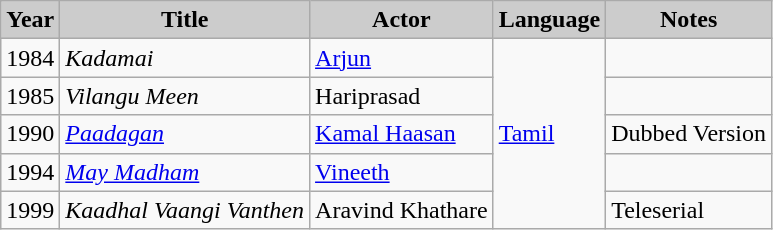<table class="wikitable">
<tr>
<th style="background:#ccc;">Year</th>
<th style="background:#ccc;">Title</th>
<th style="background:#ccc;">Actor</th>
<th style="background:#ccc;">Language</th>
<th style="background:#ccc;">Notes</th>
</tr>
<tr>
<td>1984</td>
<td><em>Kadamai</em></td>
<td><a href='#'>Arjun</a></td>
<td rowspan="5"><a href='#'>Tamil</a></td>
<td></td>
</tr>
<tr>
<td>1985</td>
<td><em>Vilangu Meen</em></td>
<td>Hariprasad</td>
<td></td>
</tr>
<tr>
<td>1990</td>
<td><em><a href='#'>Paadagan</a></em></td>
<td><a href='#'>Kamal Haasan</a></td>
<td>Dubbed Version</td>
</tr>
<tr>
<td>1994</td>
<td><em><a href='#'>May Madham</a></em></td>
<td><a href='#'>Vineeth</a></td>
<td></td>
</tr>
<tr>
<td>1999</td>
<td><em>Kaadhal Vaangi Vanthen</em></td>
<td>Aravind Khathare</td>
<td>Teleserial</td>
</tr>
</table>
